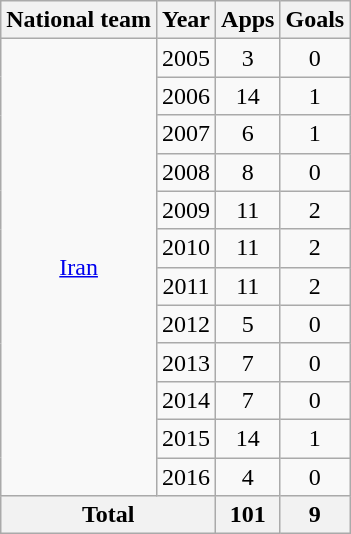<table class="wikitable" style="text-align:center">
<tr>
<th>National team</th>
<th>Year</th>
<th>Apps</th>
<th>Goals</th>
</tr>
<tr>
<td rowspan="12"><a href='#'>Iran</a></td>
<td>2005</td>
<td>3</td>
<td>0</td>
</tr>
<tr>
<td>2006</td>
<td>14</td>
<td>1</td>
</tr>
<tr>
<td>2007</td>
<td>6</td>
<td>1</td>
</tr>
<tr>
<td>2008</td>
<td>8</td>
<td>0</td>
</tr>
<tr>
<td>2009</td>
<td>11</td>
<td>2</td>
</tr>
<tr>
<td>2010</td>
<td>11</td>
<td>2</td>
</tr>
<tr>
<td>2011</td>
<td>11</td>
<td>2</td>
</tr>
<tr>
<td>2012</td>
<td>5</td>
<td>0</td>
</tr>
<tr>
<td>2013</td>
<td>7</td>
<td>0</td>
</tr>
<tr>
<td>2014</td>
<td>7</td>
<td>0</td>
</tr>
<tr>
<td>2015</td>
<td>14</td>
<td>1</td>
</tr>
<tr>
<td>2016</td>
<td>4</td>
<td>0</td>
</tr>
<tr>
<th colspan="2">Total</th>
<th>101</th>
<th>9</th>
</tr>
</table>
